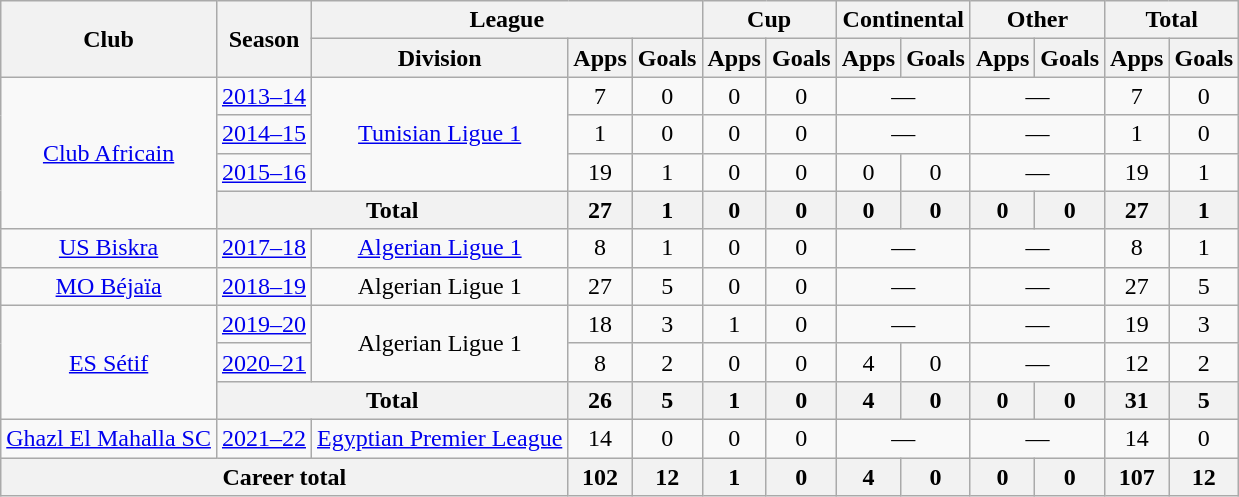<table class="wikitable" style="text-align:center">
<tr>
<th rowspan="2">Club</th>
<th rowspan="2">Season</th>
<th colspan="3">League</th>
<th colspan="2">Cup</th>
<th colspan="2">Continental</th>
<th colspan="2">Other</th>
<th colspan="2">Total</th>
</tr>
<tr>
<th>Division</th>
<th>Apps</th>
<th>Goals</th>
<th>Apps</th>
<th>Goals</th>
<th>Apps</th>
<th>Goals</th>
<th>Apps</th>
<th>Goals</th>
<th>Apps</th>
<th>Goals</th>
</tr>
<tr>
<td rowspan="4"><a href='#'>Club Africain</a></td>
<td><a href='#'>2013–14</a></td>
<td rowspan="3"><a href='#'>Tunisian Ligue 1</a></td>
<td>7</td>
<td>0</td>
<td>0</td>
<td>0</td>
<td colspan="2">—</td>
<td colspan="2">—</td>
<td>7</td>
<td>0</td>
</tr>
<tr>
<td><a href='#'>2014–15</a></td>
<td>1</td>
<td>0</td>
<td>0</td>
<td>0</td>
<td colspan="2">—</td>
<td colspan="2">—</td>
<td>1</td>
<td>0</td>
</tr>
<tr>
<td><a href='#'>2015–16</a></td>
<td>19</td>
<td>1</td>
<td>0</td>
<td>0</td>
<td>0</td>
<td>0</td>
<td colspan="2">—</td>
<td>19</td>
<td>1</td>
</tr>
<tr>
<th colspan="2">Total</th>
<th>27</th>
<th>1</th>
<th>0</th>
<th>0</th>
<th>0</th>
<th>0</th>
<th>0</th>
<th>0</th>
<th>27</th>
<th>1</th>
</tr>
<tr>
<td><a href='#'>US Biskra</a></td>
<td><a href='#'>2017–18</a></td>
<td><a href='#'>Algerian Ligue 1</a></td>
<td>8</td>
<td>1</td>
<td>0</td>
<td>0</td>
<td colspan="2">—</td>
<td colspan="2">—</td>
<td>8</td>
<td>1</td>
</tr>
<tr>
<td><a href='#'>MO Béjaïa</a></td>
<td><a href='#'>2018–19</a></td>
<td>Algerian Ligue 1</td>
<td>27</td>
<td>5</td>
<td>0</td>
<td>0</td>
<td colspan="2">—</td>
<td colspan="2">—</td>
<td>27</td>
<td>5</td>
</tr>
<tr>
<td rowspan="3"><a href='#'>ES Sétif</a></td>
<td><a href='#'>2019–20</a></td>
<td rowspan="2">Algerian Ligue 1</td>
<td>18</td>
<td>3</td>
<td>1</td>
<td>0</td>
<td colspan="2">—</td>
<td colspan="2">—</td>
<td>19</td>
<td>3</td>
</tr>
<tr>
<td><a href='#'>2020–21</a></td>
<td>8</td>
<td>2</td>
<td>0</td>
<td>0</td>
<td>4</td>
<td>0</td>
<td colspan="2">—</td>
<td>12</td>
<td>2</td>
</tr>
<tr>
<th colspan="2">Total</th>
<th>26</th>
<th>5</th>
<th>1</th>
<th>0</th>
<th>4</th>
<th>0</th>
<th>0</th>
<th>0</th>
<th>31</th>
<th>5</th>
</tr>
<tr>
<td><a href='#'>Ghazl El Mahalla SC</a></td>
<td><a href='#'>2021–22</a></td>
<td><a href='#'>Egyptian Premier League</a></td>
<td>14</td>
<td>0</td>
<td>0</td>
<td>0</td>
<td colspan="2">—</td>
<td colspan="2">—</td>
<td>14</td>
<td>0</td>
</tr>
<tr>
<th colspan="3">Career total</th>
<th>102</th>
<th>12</th>
<th>1</th>
<th>0</th>
<th>4</th>
<th>0</th>
<th>0</th>
<th>0</th>
<th>107</th>
<th>12</th>
</tr>
</table>
